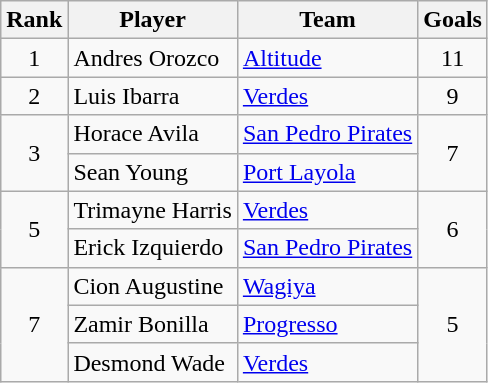<table class="wikitable" style="text-align:center">
<tr>
<th>Rank</th>
<th>Player</th>
<th>Team</th>
<th>Goals</th>
</tr>
<tr>
<td rowspan=1>1</td>
<td align="left"> Andres Orozco</td>
<td align="left"><a href='#'>Altitude</a></td>
<td rowspan=1>11</td>
</tr>
<tr>
<td rowspan=1>2</td>
<td align="left"> Luis Ibarra</td>
<td align="left"><a href='#'>Verdes</a></td>
<td rowspan=1>9</td>
</tr>
<tr>
<td rowspan=2>3</td>
<td align="left"> Horace Avila</td>
<td align="left"><a href='#'>San Pedro Pirates</a></td>
<td rowspan=2>7</td>
</tr>
<tr>
<td align="left"> Sean Young</td>
<td align="left"><a href='#'>Port Layola</a></td>
</tr>
<tr>
<td rowspan=2>5</td>
<td align="left"> Trimayne Harris</td>
<td align="left"><a href='#'>Verdes</a></td>
<td rowspan=2>6</td>
</tr>
<tr>
<td align="left"> Erick Izquierdo</td>
<td align="left"><a href='#'>San Pedro Pirates</a></td>
</tr>
<tr>
<td rowspan=3>7</td>
<td align="left"> Cion Augustine</td>
<td align="left"><a href='#'>Wagiya</a></td>
<td rowspan=3>5</td>
</tr>
<tr>
<td align="left"> Zamir Bonilla</td>
<td align="left"><a href='#'>Progresso</a></td>
</tr>
<tr>
<td align="left"> Desmond Wade</td>
<td align="left"><a href='#'>Verdes</a></td>
</tr>
</table>
